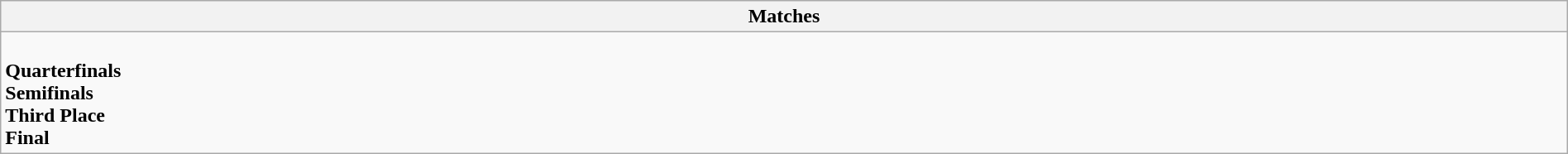<table class="wikitable collapsible collapsed" style="width:100%;">
<tr>
<th>Matches</th>
</tr>
<tr>
<td><br><strong>Quarterfinals</strong>



<br><strong>Semifinals</strong>

<br><strong>Third Place</strong>
<br><strong>Final</strong>
</td>
</tr>
</table>
